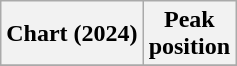<table class="wikitable sortable plainrowheaders" style="text-align:center">
<tr>
<th scope="col">Chart (2024)</th>
<th scope="col">Peak<br>position</th>
</tr>
<tr>
</tr>
</table>
